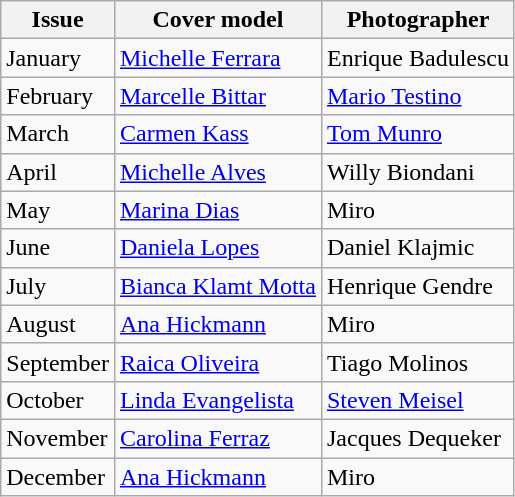<table class="wikitable">
<tr>
<th>Issue</th>
<th>Cover model</th>
<th>Photographer</th>
</tr>
<tr>
<td>January</td>
<td><a href='#'>Michelle Ferrara</a></td>
<td>Enrique Badulescu</td>
</tr>
<tr>
<td>February</td>
<td><a href='#'>Marcelle Bittar</a></td>
<td><a href='#'>Mario Testino</a></td>
</tr>
<tr>
<td>March</td>
<td><a href='#'>Carmen Kass</a></td>
<td><a href='#'>Tom Munro</a></td>
</tr>
<tr>
<td>April</td>
<td><a href='#'>Michelle Alves</a></td>
<td>Willy Biondani</td>
</tr>
<tr>
<td>May</td>
<td><a href='#'>Marina Dias</a></td>
<td>Miro</td>
</tr>
<tr>
<td>June</td>
<td><a href='#'>Daniela Lopes</a></td>
<td>Daniel Klajmic</td>
</tr>
<tr>
<td>July</td>
<td><a href='#'>Bianca Klamt Motta</a></td>
<td>Henrique Gendre</td>
</tr>
<tr>
<td>August</td>
<td><a href='#'>Ana Hickmann</a></td>
<td>Miro</td>
</tr>
<tr>
<td>September</td>
<td><a href='#'>Raica Oliveira</a></td>
<td>Tiago Molinos</td>
</tr>
<tr>
<td>October</td>
<td><a href='#'>Linda Evangelista</a></td>
<td><a href='#'>Steven Meisel</a></td>
</tr>
<tr>
<td>November</td>
<td><a href='#'>Carolina Ferraz</a></td>
<td>Jacques Dequeker</td>
</tr>
<tr>
<td>December</td>
<td><a href='#'>Ana Hickmann</a></td>
<td>Miro</td>
</tr>
</table>
